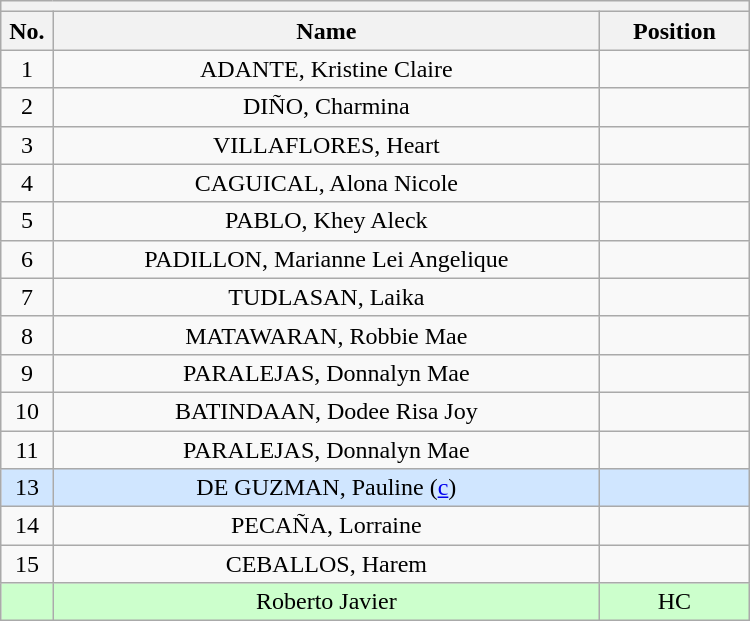<table class="wikitable mw-collapsible mw-collapsed" style="text-align:center; width:500px; border:none">
<tr>
<th style="text-align:left" colspan="3"></th>
</tr>
<tr>
<th style="width:7%">No.</th>
<th>Name</th>
<th style="width:20%">Position</th>
</tr>
<tr>
<td>1</td>
<td>ADANTE, Kristine Claire</td>
<td></td>
</tr>
<tr>
<td>2</td>
<td>DIÑO, Charmina</td>
<td></td>
</tr>
<tr>
<td>3</td>
<td>VILLAFLORES, Heart</td>
<td></td>
</tr>
<tr>
<td>4</td>
<td>CAGUICAL, Alona Nicole</td>
<td></td>
</tr>
<tr>
<td>5</td>
<td>PABLO, Khey Aleck</td>
<td></td>
</tr>
<tr>
<td>6</td>
<td>PADILLON, Marianne Lei Angelique</td>
<td></td>
</tr>
<tr>
<td>7</td>
<td>TUDLASAN, Laika</td>
<td></td>
</tr>
<tr>
<td>8</td>
<td>MATAWARAN, Robbie Mae</td>
<td></td>
</tr>
<tr>
<td>9</td>
<td>PARALEJAS, Donnalyn Mae</td>
<td></td>
</tr>
<tr>
<td>10</td>
<td>BATINDAAN, Dodee Risa Joy</td>
<td></td>
</tr>
<tr>
<td>11</td>
<td>PARALEJAS, Donnalyn Mae</td>
<td></td>
</tr>
<tr bgcolor=#DOE6FF>
<td>13</td>
<td>DE GUZMAN, Pauline (<a href='#'>c</a>)</td>
<td></td>
</tr>
<tr>
<td>14</td>
<td>PECAÑA, Lorraine</td>
<td></td>
</tr>
<tr>
<td>15</td>
<td>CEBALLOS, Harem</td>
<td></td>
</tr>
<tr bgcolor=#CCFFCC>
<td></td>
<td>Roberto Javier</td>
<td>HC</td>
</tr>
</table>
